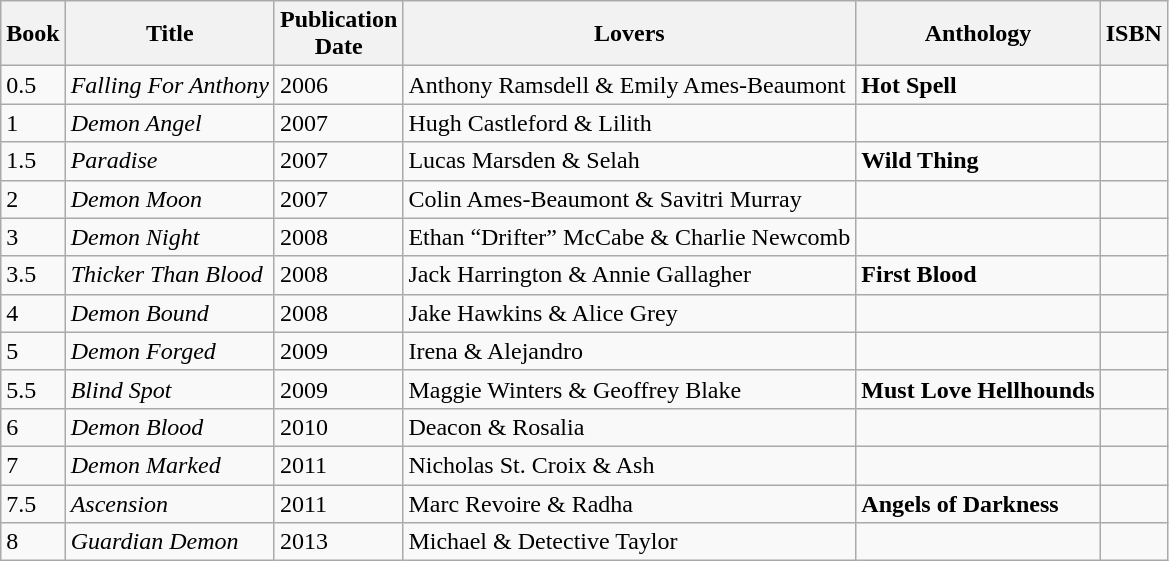<table class="wikitable">
<tr>
<th>Book<br></th>
<th>Title</th>
<th>Publication<br>Date</th>
<th>Lovers</th>
<th>Anthology</th>
<th>ISBN</th>
</tr>
<tr>
<td>0.5</td>
<td><em>Falling For Anthony</em></td>
<td>2006</td>
<td>Anthony Ramsdell & Emily Ames-Beaumont</td>
<td><strong>Hot Spell</strong></td>
<td></td>
</tr>
<tr>
<td>1</td>
<td><em>Demon Angel</em></td>
<td>2007</td>
<td>Hugh Castleford & Lilith</td>
<td></td>
<td></td>
</tr>
<tr>
<td>1.5</td>
<td><em>Paradise</em></td>
<td>2007</td>
<td>Lucas Marsden & Selah</td>
<td><strong>Wild Thing</strong></td>
<td></td>
</tr>
<tr>
<td>2</td>
<td><em>Demon Moon</em></td>
<td>2007</td>
<td>Colin Ames-Beaumont & Savitri Murray</td>
<td></td>
<td></td>
</tr>
<tr>
<td>3</td>
<td><em>Demon Night</em></td>
<td>2008</td>
<td>Ethan “Drifter” McCabe & Charlie Newcomb</td>
<td></td>
<td></td>
</tr>
<tr>
<td>3.5</td>
<td><em>Thicker Than Blood</em></td>
<td>2008</td>
<td>Jack Harrington & Annie Gallagher</td>
<td><strong>First Blood</strong></td>
<td></td>
</tr>
<tr>
<td>4</td>
<td><em>Demon Bound</em></td>
<td>2008</td>
<td>Jake Hawkins & Alice Grey</td>
<td></td>
<td></td>
</tr>
<tr>
<td>5</td>
<td><em>Demon Forged</em></td>
<td>2009</td>
<td>Irena & Alejandro</td>
<td></td>
<td></td>
</tr>
<tr>
<td>5.5</td>
<td><em>Blind Spot</em></td>
<td>2009</td>
<td>Maggie Winters & Geoffrey Blake</td>
<td><strong>Must Love Hellhounds</strong></td>
<td></td>
</tr>
<tr>
<td>6</td>
<td><em>Demon Blood</em></td>
<td>2010</td>
<td>Deacon & Rosalia</td>
<td></td>
<td></td>
</tr>
<tr>
<td>7</td>
<td><em>Demon Marked</em></td>
<td>2011</td>
<td>Nicholas St. Croix & Ash</td>
<td></td>
<td></td>
</tr>
<tr>
<td>7.5</td>
<td><em>Ascension</em></td>
<td>2011</td>
<td>Marc Revoire & Radha</td>
<td><strong>Angels of Darkness</strong></td>
<td></td>
</tr>
<tr>
<td>8</td>
<td><em>Guardian Demon</em></td>
<td>2013</td>
<td>Michael & Detective Taylor</td>
<td></td>
<td></td>
</tr>
</table>
